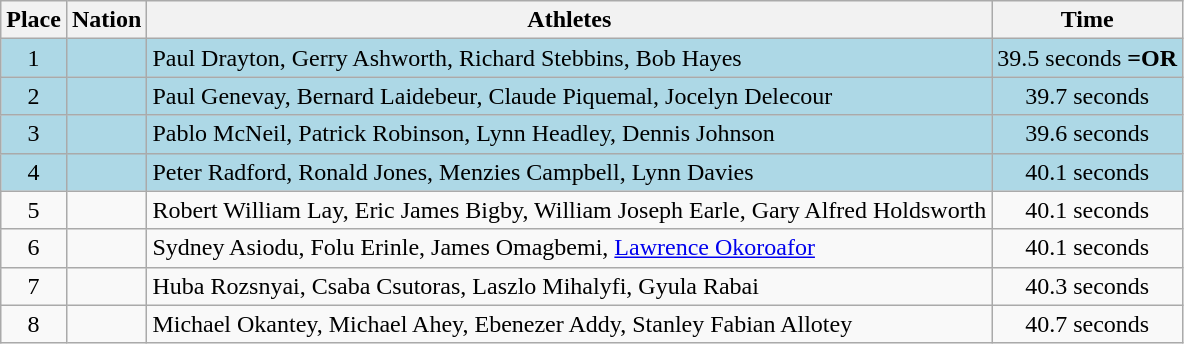<table class=wikitable>
<tr>
<th>Place</th>
<th>Nation</th>
<th>Athletes</th>
<th>Time</th>
</tr>
<tr align=center bgcolor=lightblue>
<td>1</td>
<td align=left></td>
<td align=left>Paul Drayton, Gerry Ashworth, Richard Stebbins, Bob Hayes</td>
<td>39.5 seconds <strong>=OR</strong></td>
</tr>
<tr align=center bgcolor=lightblue>
<td>2</td>
<td align=left></td>
<td align=left>Paul Genevay, Bernard Laidebeur, Claude Piquemal, Jocelyn Delecour</td>
<td>39.7 seconds</td>
</tr>
<tr align=center bgcolor=lightblue>
<td>3</td>
<td align=left></td>
<td align=left>Pablo McNeil, Patrick Robinson, Lynn Headley, Dennis Johnson</td>
<td>39.6 seconds</td>
</tr>
<tr align=center bgcolor=lightblue>
<td>4</td>
<td align=left></td>
<td align=left>Peter Radford, Ronald Jones, Menzies Campbell, Lynn Davies</td>
<td>40.1 seconds</td>
</tr>
<tr align=center>
<td>5</td>
<td align=left></td>
<td align=left>Robert William Lay, Eric James Bigby, William Joseph Earle, Gary Alfred Holdsworth</td>
<td>40.1 seconds</td>
</tr>
<tr align=center>
<td>6</td>
<td align=left></td>
<td align=left>Sydney Asiodu, Folu Erinle, James Omagbemi, <a href='#'>Lawrence Okoroafor</a></td>
<td>40.1 seconds</td>
</tr>
<tr align=center>
<td>7</td>
<td align=left></td>
<td align=left>Huba Rozsnyai, Csaba Csutoras, Laszlo Mihalyfi, Gyula Rabai</td>
<td>40.3 seconds</td>
</tr>
<tr align=center>
<td>8</td>
<td align=left></td>
<td align=left>Michael Okantey, Michael Ahey, Ebenezer Addy, Stanley Fabian Allotey</td>
<td>40.7 seconds</td>
</tr>
</table>
